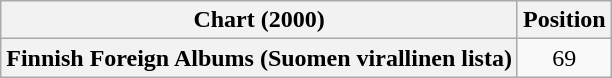<table class="wikitable plainrowheaders" style="text-align:center">
<tr>
<th scope="col">Chart (2000)</th>
<th scope="col">Position</th>
</tr>
<tr>
<th scope="row">Finnish Foreign Albums (Suomen virallinen lista)</th>
<td>69</td>
</tr>
</table>
